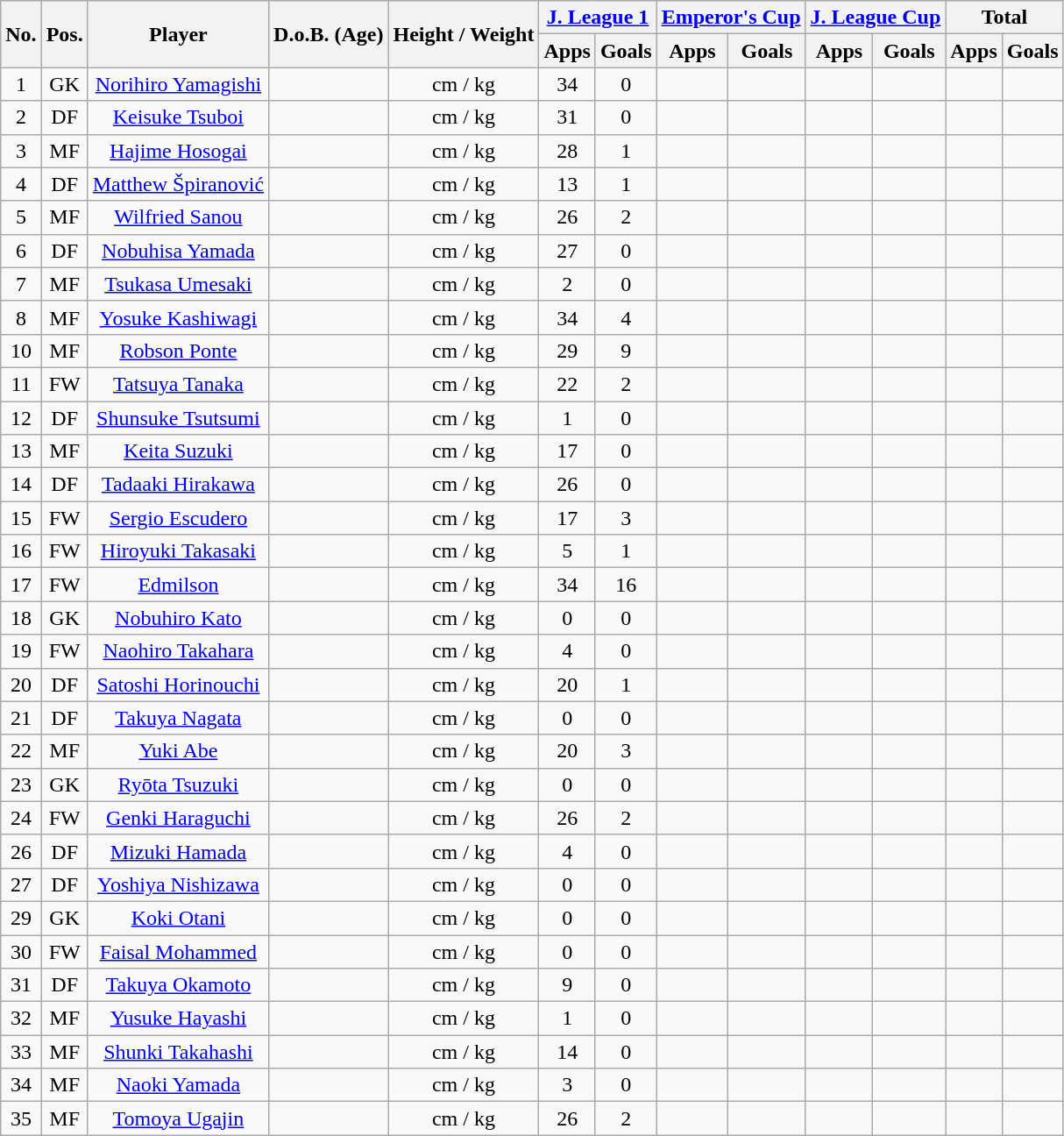<table class="wikitable" style="text-align:center;">
<tr>
<th rowspan="2">No.</th>
<th rowspan="2">Pos.</th>
<th rowspan="2">Player</th>
<th rowspan="2">D.o.B. (Age)</th>
<th rowspan="2">Height / Weight</th>
<th colspan="2"><a href='#'>J. League 1</a></th>
<th colspan="2"><a href='#'>Emperor's Cup</a></th>
<th colspan="2"><a href='#'>J. League Cup</a></th>
<th colspan="2">Total</th>
</tr>
<tr>
<th>Apps</th>
<th>Goals</th>
<th>Apps</th>
<th>Goals</th>
<th>Apps</th>
<th>Goals</th>
<th>Apps</th>
<th>Goals</th>
</tr>
<tr>
<td>1</td>
<td>GK</td>
<td><a href='#'>Norihiro Yamagishi</a></td>
<td></td>
<td>cm / kg</td>
<td>34</td>
<td>0</td>
<td></td>
<td></td>
<td></td>
<td></td>
<td></td>
<td></td>
</tr>
<tr>
<td>2</td>
<td>DF</td>
<td><a href='#'>Keisuke Tsuboi</a></td>
<td></td>
<td>cm / kg</td>
<td>31</td>
<td>0</td>
<td></td>
<td></td>
<td></td>
<td></td>
<td></td>
<td></td>
</tr>
<tr>
<td>3</td>
<td>MF</td>
<td><a href='#'>Hajime Hosogai</a></td>
<td></td>
<td>cm / kg</td>
<td>28</td>
<td>1</td>
<td></td>
<td></td>
<td></td>
<td></td>
<td></td>
<td></td>
</tr>
<tr>
<td>4</td>
<td>DF</td>
<td><a href='#'>Matthew Špiranović</a></td>
<td></td>
<td>cm / kg</td>
<td>13</td>
<td>1</td>
<td></td>
<td></td>
<td></td>
<td></td>
<td></td>
<td></td>
</tr>
<tr>
<td>5</td>
<td>MF</td>
<td><a href='#'>Wilfried Sanou</a></td>
<td></td>
<td>cm / kg</td>
<td>26</td>
<td>2</td>
<td></td>
<td></td>
<td></td>
<td></td>
<td></td>
<td></td>
</tr>
<tr>
<td>6</td>
<td>DF</td>
<td><a href='#'>Nobuhisa Yamada</a></td>
<td></td>
<td>cm / kg</td>
<td>27</td>
<td>0</td>
<td></td>
<td></td>
<td></td>
<td></td>
<td></td>
<td></td>
</tr>
<tr>
<td>7</td>
<td>MF</td>
<td><a href='#'>Tsukasa Umesaki</a></td>
<td></td>
<td>cm / kg</td>
<td>2</td>
<td>0</td>
<td></td>
<td></td>
<td></td>
<td></td>
<td></td>
<td></td>
</tr>
<tr>
<td>8</td>
<td>MF</td>
<td><a href='#'>Yosuke Kashiwagi</a></td>
<td></td>
<td>cm / kg</td>
<td>34</td>
<td>4</td>
<td></td>
<td></td>
<td></td>
<td></td>
<td></td>
<td></td>
</tr>
<tr>
<td>10</td>
<td>MF</td>
<td><a href='#'>Robson Ponte</a></td>
<td></td>
<td>cm / kg</td>
<td>29</td>
<td>9</td>
<td></td>
<td></td>
<td></td>
<td></td>
<td></td>
<td></td>
</tr>
<tr>
<td>11</td>
<td>FW</td>
<td><a href='#'>Tatsuya Tanaka</a></td>
<td></td>
<td>cm / kg</td>
<td>22</td>
<td>2</td>
<td></td>
<td></td>
<td></td>
<td></td>
<td></td>
<td></td>
</tr>
<tr>
<td>12</td>
<td>DF</td>
<td><a href='#'>Shunsuke Tsutsumi</a></td>
<td></td>
<td>cm / kg</td>
<td>1</td>
<td>0</td>
<td></td>
<td></td>
<td></td>
<td></td>
<td></td>
<td></td>
</tr>
<tr>
<td>13</td>
<td>MF</td>
<td><a href='#'>Keita Suzuki</a></td>
<td></td>
<td>cm / kg</td>
<td>17</td>
<td>0</td>
<td></td>
<td></td>
<td></td>
<td></td>
<td></td>
<td></td>
</tr>
<tr>
<td>14</td>
<td>DF</td>
<td><a href='#'>Tadaaki Hirakawa</a></td>
<td></td>
<td>cm / kg</td>
<td>26</td>
<td>0</td>
<td></td>
<td></td>
<td></td>
<td></td>
<td></td>
<td></td>
</tr>
<tr>
<td>15</td>
<td>FW</td>
<td><a href='#'>Sergio Escudero</a></td>
<td></td>
<td>cm / kg</td>
<td>17</td>
<td>3</td>
<td></td>
<td></td>
<td></td>
<td></td>
<td></td>
<td></td>
</tr>
<tr>
<td>16</td>
<td>FW</td>
<td><a href='#'>Hiroyuki Takasaki</a></td>
<td></td>
<td>cm / kg</td>
<td>5</td>
<td>1</td>
<td></td>
<td></td>
<td></td>
<td></td>
<td></td>
<td></td>
</tr>
<tr>
<td>17</td>
<td>FW</td>
<td><a href='#'>Edmilson</a></td>
<td></td>
<td>cm / kg</td>
<td>34</td>
<td>16</td>
<td></td>
<td></td>
<td></td>
<td></td>
<td></td>
<td></td>
</tr>
<tr>
<td>18</td>
<td>GK</td>
<td><a href='#'>Nobuhiro Kato</a></td>
<td></td>
<td>cm / kg</td>
<td>0</td>
<td>0</td>
<td></td>
<td></td>
<td></td>
<td></td>
<td></td>
<td></td>
</tr>
<tr>
<td>19</td>
<td>FW</td>
<td><a href='#'>Naohiro Takahara</a></td>
<td></td>
<td>cm / kg</td>
<td>4</td>
<td>0</td>
<td></td>
<td></td>
<td></td>
<td></td>
<td></td>
<td></td>
</tr>
<tr>
<td>20</td>
<td>DF</td>
<td><a href='#'>Satoshi Horinouchi</a></td>
<td></td>
<td>cm / kg</td>
<td>20</td>
<td>1</td>
<td></td>
<td></td>
<td></td>
<td></td>
<td></td>
<td></td>
</tr>
<tr>
<td>21</td>
<td>DF</td>
<td><a href='#'>Takuya Nagata</a></td>
<td></td>
<td>cm / kg</td>
<td>0</td>
<td>0</td>
<td></td>
<td></td>
<td></td>
<td></td>
<td></td>
<td></td>
</tr>
<tr>
<td>22</td>
<td>MF</td>
<td><a href='#'>Yuki Abe</a></td>
<td></td>
<td>cm / kg</td>
<td>20</td>
<td>3</td>
<td></td>
<td></td>
<td></td>
<td></td>
<td></td>
<td></td>
</tr>
<tr>
<td>23</td>
<td>GK</td>
<td><a href='#'>Ryōta Tsuzuki</a></td>
<td></td>
<td>cm / kg</td>
<td>0</td>
<td>0</td>
<td></td>
<td></td>
<td></td>
<td></td>
<td></td>
<td></td>
</tr>
<tr>
<td>24</td>
<td>FW</td>
<td><a href='#'>Genki Haraguchi</a></td>
<td></td>
<td>cm / kg</td>
<td>26</td>
<td>2</td>
<td></td>
<td></td>
<td></td>
<td></td>
<td></td>
<td></td>
</tr>
<tr>
<td>26</td>
<td>DF</td>
<td><a href='#'>Mizuki Hamada</a></td>
<td></td>
<td>cm / kg</td>
<td>4</td>
<td>0</td>
<td></td>
<td></td>
<td></td>
<td></td>
<td></td>
<td></td>
</tr>
<tr>
<td>27</td>
<td>DF</td>
<td><a href='#'>Yoshiya Nishizawa</a></td>
<td></td>
<td>cm / kg</td>
<td>0</td>
<td>0</td>
<td></td>
<td></td>
<td></td>
<td></td>
<td></td>
<td></td>
</tr>
<tr>
<td>29</td>
<td>GK</td>
<td><a href='#'>Koki Otani</a></td>
<td></td>
<td>cm / kg</td>
<td>0</td>
<td>0</td>
<td></td>
<td></td>
<td></td>
<td></td>
<td></td>
<td></td>
</tr>
<tr>
<td>30</td>
<td>FW</td>
<td><a href='#'>Faisal Mohammed</a></td>
<td></td>
<td>cm / kg</td>
<td>0</td>
<td>0</td>
<td></td>
<td></td>
<td></td>
<td></td>
<td></td>
<td></td>
</tr>
<tr>
<td>31</td>
<td>DF</td>
<td><a href='#'>Takuya Okamoto</a></td>
<td></td>
<td>cm / kg</td>
<td>9</td>
<td>0</td>
<td></td>
<td></td>
<td></td>
<td></td>
<td></td>
<td></td>
</tr>
<tr>
<td>32</td>
<td>MF</td>
<td><a href='#'>Yusuke Hayashi</a></td>
<td></td>
<td>cm / kg</td>
<td>1</td>
<td>0</td>
<td></td>
<td></td>
<td></td>
<td></td>
<td></td>
<td></td>
</tr>
<tr>
<td>33</td>
<td>MF</td>
<td><a href='#'>Shunki Takahashi</a></td>
<td></td>
<td>cm / kg</td>
<td>14</td>
<td>0</td>
<td></td>
<td></td>
<td></td>
<td></td>
<td></td>
<td></td>
</tr>
<tr>
<td>34</td>
<td>MF</td>
<td><a href='#'>Naoki Yamada</a></td>
<td></td>
<td>cm / kg</td>
<td>3</td>
<td>0</td>
<td></td>
<td></td>
<td></td>
<td></td>
<td></td>
<td></td>
</tr>
<tr>
<td>35</td>
<td>MF</td>
<td><a href='#'>Tomoya Ugajin</a></td>
<td></td>
<td>cm / kg</td>
<td>26</td>
<td>2</td>
<td></td>
<td></td>
<td></td>
<td></td>
<td></td>
<td></td>
</tr>
</table>
